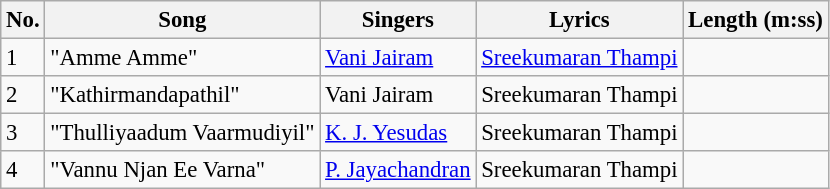<table class="wikitable" style="font-size:95%;">
<tr>
<th>No.</th>
<th>Song</th>
<th>Singers</th>
<th>Lyrics</th>
<th>Length (m:ss)</th>
</tr>
<tr>
<td>1</td>
<td>"Amme Amme"</td>
<td><a href='#'>Vani Jairam</a></td>
<td><a href='#'>Sreekumaran Thampi</a></td>
<td></td>
</tr>
<tr>
<td>2</td>
<td>"Kathirmandapathil"</td>
<td>Vani Jairam</td>
<td>Sreekumaran Thampi</td>
<td></td>
</tr>
<tr>
<td>3</td>
<td>"Thulliyaadum Vaarmudiyil"</td>
<td><a href='#'>K. J. Yesudas</a></td>
<td>Sreekumaran Thampi</td>
<td></td>
</tr>
<tr>
<td>4</td>
<td>"Vannu Njan Ee Varna"</td>
<td><a href='#'>P. Jayachandran</a></td>
<td>Sreekumaran Thampi</td>
<td></td>
</tr>
</table>
